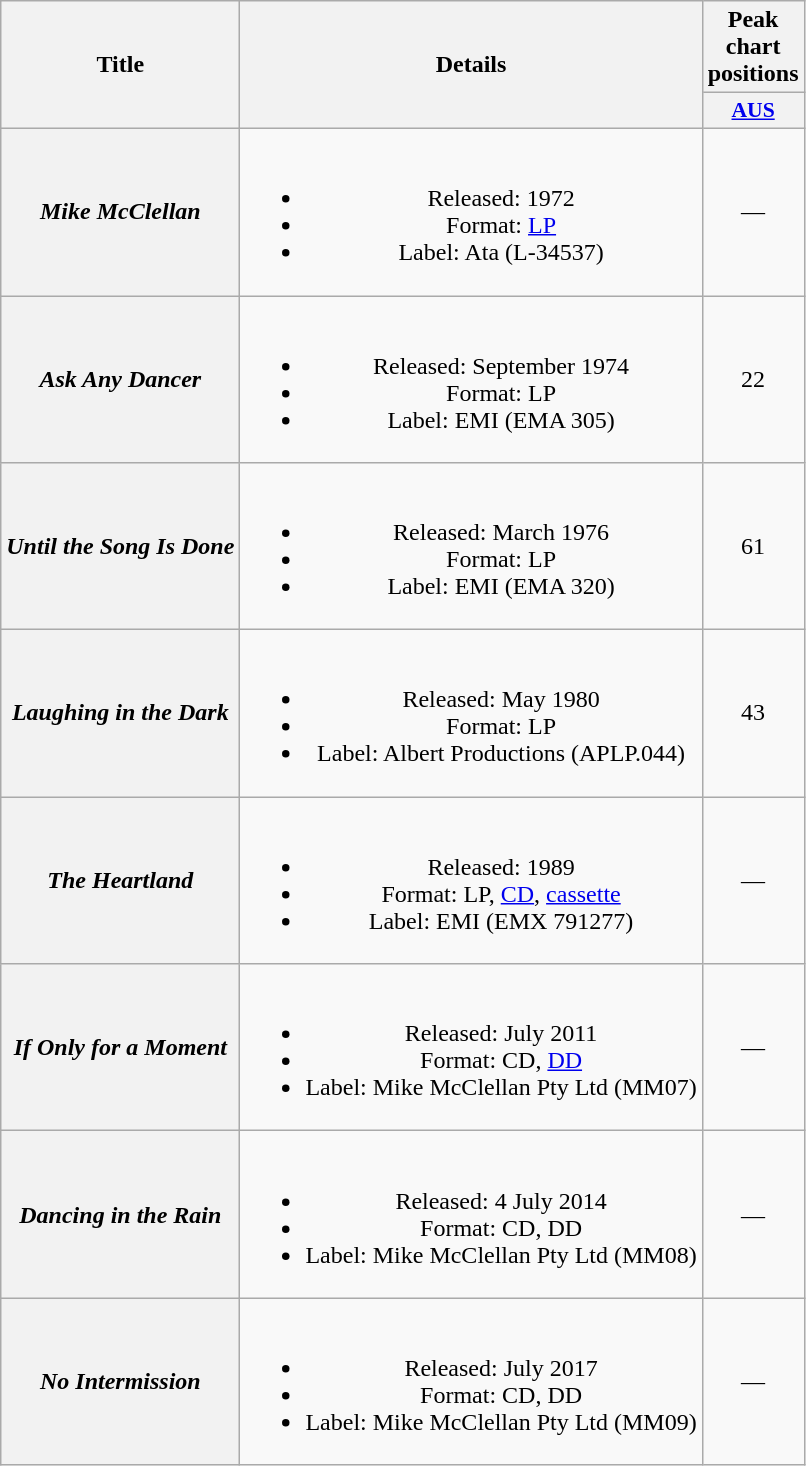<table class="wikitable plainrowheaders" style="text-align:center">
<tr>
<th scope="col" rowspan="2">Title</th>
<th scope="col" rowspan="2">Details</th>
<th scope="col" colspan="1">Peak chart positions</th>
</tr>
<tr>
<th scope="col" style="width:3em; font-size:90%"><a href='#'>AUS</a><br></th>
</tr>
<tr>
<th scope="row"><em>Mike McClellan</em></th>
<td><br><ul><li>Released: 1972</li><li>Format: <a href='#'>LP</a></li><li>Label: Ata (L-34537)</li></ul></td>
<td>—</td>
</tr>
<tr>
<th scope="row"><em>Ask Any Dancer</em></th>
<td><br><ul><li>Released: September 1974</li><li>Format: LP</li><li>Label: EMI (EMA 305)</li></ul></td>
<td>22</td>
</tr>
<tr>
<th scope="row"><em>Until the Song Is Done</em></th>
<td><br><ul><li>Released: March 1976</li><li>Format: LP</li><li>Label: EMI (EMA 320)</li></ul></td>
<td>61</td>
</tr>
<tr>
<th scope="row"><em>Laughing in the Dark</em></th>
<td><br><ul><li>Released: May 1980</li><li>Format: LP</li><li>Label: Albert Productions (APLP.044)</li></ul></td>
<td>43</td>
</tr>
<tr>
<th scope="row"><em>The Heartland</em></th>
<td><br><ul><li>Released: 1989</li><li>Format: LP, <a href='#'>CD</a>, <a href='#'>cassette</a></li><li>Label: EMI (EMX 791277)</li></ul></td>
<td>—</td>
</tr>
<tr>
<th scope="row"><em>If Only for a Moment</em></th>
<td><br><ul><li>Released: July 2011</li><li>Format: CD, <a href='#'>DD</a></li><li>Label: Mike McClellan Pty Ltd (MM07)</li></ul></td>
<td>—</td>
</tr>
<tr>
<th scope="row"><em>Dancing in the Rain</em></th>
<td><br><ul><li>Released: 4 July 2014</li><li>Format: CD, DD</li><li>Label: Mike McClellan Pty Ltd (MM08)</li></ul></td>
<td>—</td>
</tr>
<tr>
<th scope="row"><em>No Intermission</em></th>
<td><br><ul><li>Released: July 2017</li><li>Format: CD, DD</li><li>Label: Mike McClellan Pty Ltd (MM09)</li></ul></td>
<td>—</td>
</tr>
</table>
